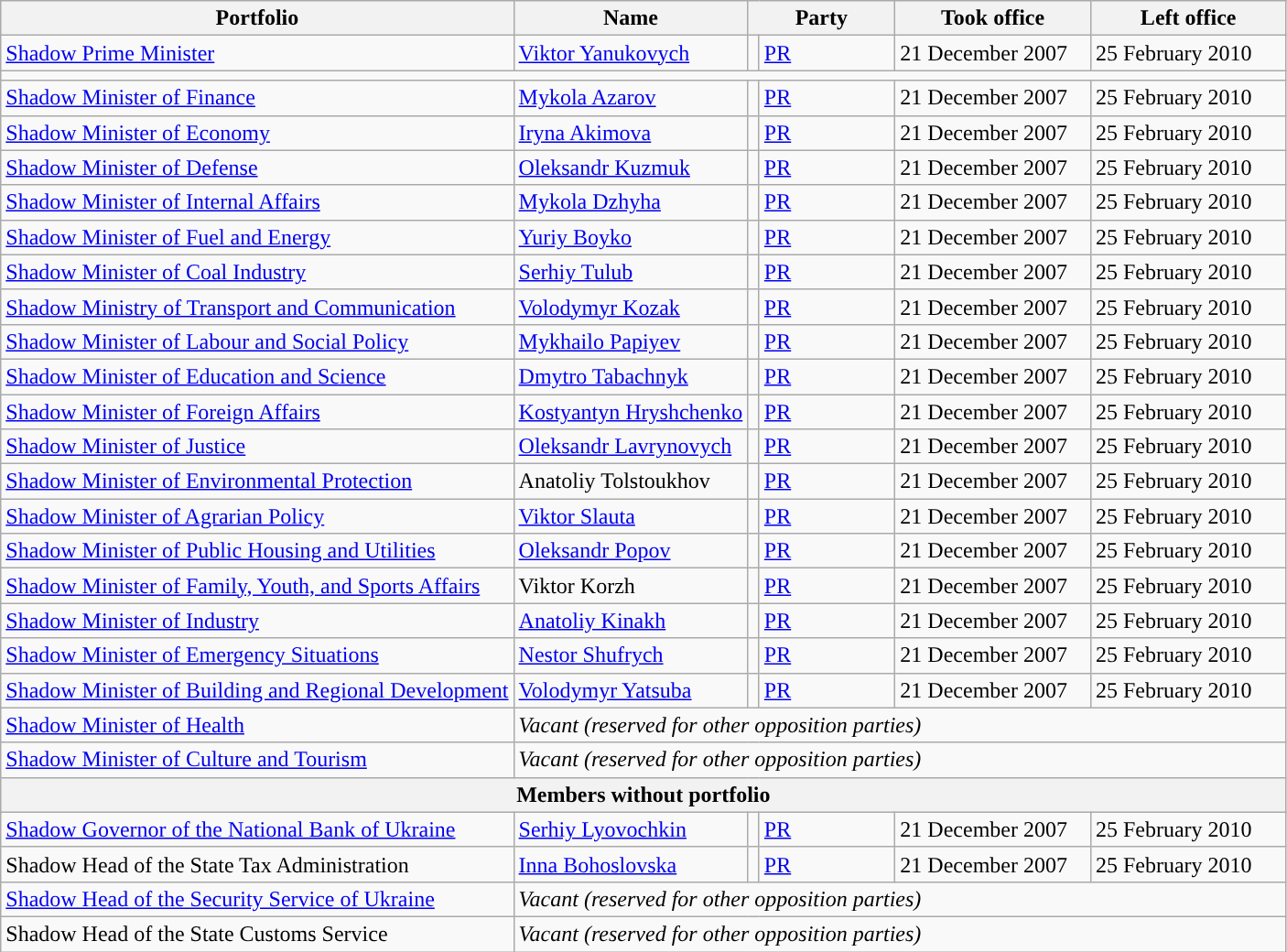<table class="wikitable">
<tr>
<th>Portfolio</th>
<th>Name</th>
<th colspan="2" width="100px">Party</th>
<th width="135px">Took office</th>
<th width="135px">Left office</th>
</tr>
<tr>
<td><a href='#'>Shadow Prime Minister</a></td>
<td><a href='#'>Viktor Yanukovych</a></td>
<td width="1" style="background-color:"></td>
<td><a href='#'>PR</a></td>
<td>21 December 2007</td>
<td>25 February 2010</td>
</tr>
<tr>
<td colspan="6"></td>
</tr>
<tr>
<td><a href='#'>Shadow Minister of Finance</a></td>
<td><a href='#'>Mykola Azarov</a></td>
<td style="background-color:"></td>
<td><a href='#'>PR</a></td>
<td>21 December 2007</td>
<td>25 February 2010</td>
</tr>
<tr>
<td><a href='#'>Shadow Minister of Economy</a></td>
<td><a href='#'>Iryna Akimova</a></td>
<td style="background-color:"></td>
<td><a href='#'>PR</a></td>
<td>21 December 2007</td>
<td>25 February 2010</td>
</tr>
<tr>
<td><a href='#'>Shadow Minister of Defense</a></td>
<td><a href='#'>Oleksandr Kuzmuk</a></td>
<td style="background-color:"></td>
<td><a href='#'>PR</a></td>
<td>21 December 2007</td>
<td>25 February 2010</td>
</tr>
<tr>
<td><a href='#'>Shadow Minister of Internal Affairs</a></td>
<td><a href='#'>Mykola Dzhyha</a></td>
<td style="background-color:"></td>
<td><a href='#'>PR</a></td>
<td>21 December 2007</td>
<td>25 February 2010</td>
</tr>
<tr>
<td><a href='#'>Shadow Minister of Fuel and Energy</a></td>
<td><a href='#'>Yuriy Boyko</a></td>
<td style="background-color:"></td>
<td><a href='#'>PR</a></td>
<td>21 December 2007</td>
<td>25 February 2010</td>
</tr>
<tr>
<td><a href='#'>Shadow Minister of Coal Industry</a></td>
<td><a href='#'>Serhiy Tulub</a></td>
<td style="background-color:"></td>
<td><a href='#'>PR</a></td>
<td>21 December 2007</td>
<td>25 February 2010</td>
</tr>
<tr>
<td><a href='#'>Shadow Ministry of Transport and Communication</a></td>
<td><a href='#'>Volodymyr Kozak</a></td>
<td style="background-color:"></td>
<td><a href='#'>PR</a></td>
<td>21 December 2007</td>
<td>25 February 2010</td>
</tr>
<tr>
<td><a href='#'>Shadow Minister of Labour and Social Policy</a></td>
<td><a href='#'>Mykhailo Papiyev</a></td>
<td style="background-color:"></td>
<td><a href='#'>PR</a></td>
<td>21 December 2007</td>
<td>25 February 2010</td>
</tr>
<tr>
<td><a href='#'>Shadow Minister of Education and Science</a></td>
<td><a href='#'>Dmytro Tabachnyk</a></td>
<td style="background-color:"></td>
<td><a href='#'>PR</a></td>
<td>21 December 2007</td>
<td>25 February 2010</td>
</tr>
<tr>
<td><a href='#'>Shadow Minister of Foreign Affairs</a></td>
<td><a href='#'>Kostyantyn Hryshchenko</a></td>
<td style="background-color:"></td>
<td><a href='#'>PR</a></td>
<td>21 December 2007</td>
<td>25 February 2010</td>
</tr>
<tr>
<td><a href='#'>Shadow Minister of Justice</a></td>
<td><a href='#'>Oleksandr Lavrynovych</a></td>
<td style="background-color:"></td>
<td><a href='#'>PR</a></td>
<td>21 December 2007</td>
<td>25 February 2010</td>
</tr>
<tr>
<td><a href='#'>Shadow Minister of Environmental Protection</a></td>
<td>Anatoliy Tolstoukhov</td>
<td style="background-color:"></td>
<td><a href='#'>PR</a></td>
<td>21 December 2007</td>
<td>25 February 2010</td>
</tr>
<tr>
<td><a href='#'>Shadow Minister of Agrarian Policy</a></td>
<td><a href='#'>Viktor Slauta</a></td>
<td style="background-color:"></td>
<td><a href='#'>PR</a></td>
<td>21 December 2007</td>
<td>25 February 2010</td>
</tr>
<tr>
<td><a href='#'>Shadow Minister of Public Housing and Utilities</a></td>
<td><a href='#'>Oleksandr Popov</a></td>
<td style="background-color:"></td>
<td><a href='#'>PR</a></td>
<td>21 December 2007</td>
<td>25 February 2010</td>
</tr>
<tr>
<td><a href='#'>Shadow Minister of Family, Youth, and Sports Affairs</a></td>
<td>Viktor Korzh</td>
<td style="background-color:"></td>
<td><a href='#'>PR</a></td>
<td>21 December 2007</td>
<td>25 February 2010</td>
</tr>
<tr>
<td><a href='#'>Shadow Minister of Industry</a></td>
<td><a href='#'>Anatoliy Kinakh</a></td>
<td style="background-color:"></td>
<td><a href='#'>PR</a></td>
<td>21 December 2007</td>
<td>25 February 2010</td>
</tr>
<tr>
<td><a href='#'>Shadow Minister of Emergency Situations</a></td>
<td><a href='#'>Nestor Shufrych</a></td>
<td style="background-color:"></td>
<td><a href='#'>PR</a></td>
<td>21 December 2007</td>
<td>25 February 2010</td>
</tr>
<tr>
<td><a href='#'>Shadow Minister of Building and Regional Development</a></td>
<td><a href='#'>Volodymyr Yatsuba</a></td>
<td style="background-color:"></td>
<td><a href='#'>PR</a></td>
<td>21 December 2007</td>
<td>25 February 2010</td>
</tr>
<tr>
<td><a href='#'>Shadow Minister of Health</a></td>
<td colspan="5"><em>Vacant (reserved for other opposition parties)</em></td>
</tr>
<tr>
<td><a href='#'>Shadow Minister of Culture and Tourism</a></td>
<td colspan="5"><em>Vacant (reserved for other opposition parties)</em></td>
</tr>
<tr>
<th colspan="6">Members without portfolio</th>
</tr>
<tr>
<td><a href='#'>Shadow Governor of the National Bank of Ukraine</a></td>
<td><a href='#'>Serhiy Lyovochkin</a></td>
<td style="background-color:"></td>
<td><a href='#'>PR</a></td>
<td>21 December 2007</td>
<td>25 February 2010</td>
</tr>
<tr>
<td>Shadow Head of the State Tax Administration</td>
<td><a href='#'>Inna Bohoslovska</a></td>
<td style="background-color:"></td>
<td><a href='#'>PR</a></td>
<td>21 December 2007</td>
<td>25 February 2010</td>
</tr>
<tr>
<td><a href='#'>Shadow Head of the Security Service of Ukraine</a></td>
<td colspan="5"><em>Vacant (reserved for other opposition parties)</em></td>
</tr>
<tr>
<td>Shadow Head of the State Customs Service</td>
<td colspan="5"><em>Vacant (reserved for other opposition parties)</em></td>
</tr>
</table>
